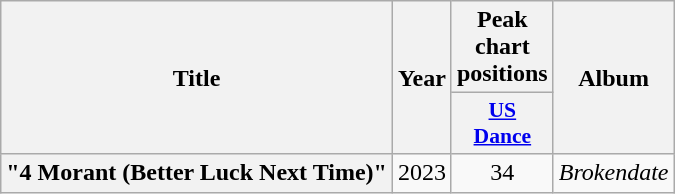<table class="wikitable plainrowheaders" style="text-align:center;">
<tr>
<th scope="col" rowspan="2">Title</th>
<th scope="col" rowspan="2">Year</th>
<th scope="col" colspan="1">Peak chart positions</th>
<th scope="col" rowspan="2">Album</th>
</tr>
<tr>
<th scope="col" style="width:3em;font-size:90%;"><a href='#'>US<br>Dance</a><br></th>
</tr>
<tr>
<th scope="row">"4 Morant (Better Luck Next Time)"</th>
<td>2023</td>
<td>34</td>
<td><em>Brokendate</em></td>
</tr>
</table>
